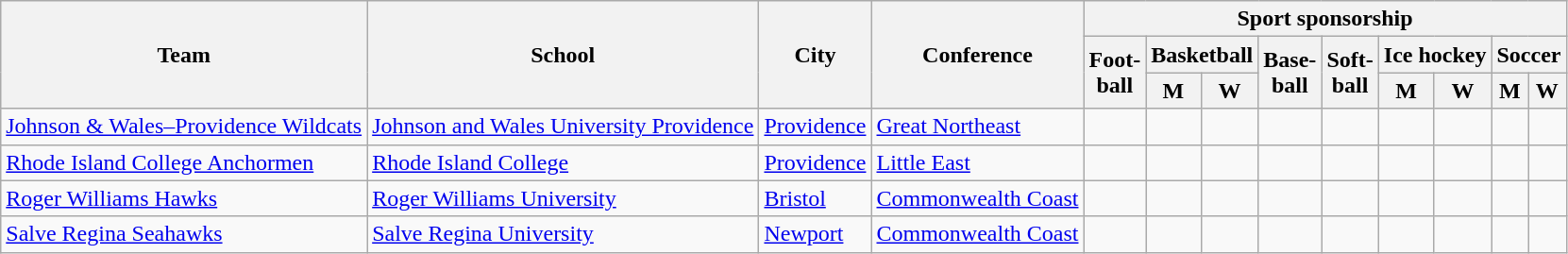<table class="sortable wikitable">
<tr>
<th rowspan=3>Team</th>
<th rowspan=3>School</th>
<th rowspan=3>City</th>
<th rowspan=3>Conference</th>
<th colspan=9>Sport sponsorship</th>
</tr>
<tr>
<th rowspan=2>Foot-<br>ball</th>
<th colspan=2>Basketball</th>
<th rowspan=2>Base-<br>ball</th>
<th rowspan=2>Soft-<br>ball</th>
<th colspan=2>Ice hockey</th>
<th colspan=2>Soccer</th>
</tr>
<tr>
<th>M</th>
<th>W</th>
<th>M</th>
<th>W</th>
<th>M</th>
<th>W</th>
</tr>
<tr>
<td><a href='#'>Johnson & Wales–Providence Wildcats</a></td>
<td><a href='#'>Johnson and Wales University Providence</a></td>
<td><a href='#'>Providence</a></td>
<td><a href='#'>Great Northeast</a></td>
<td></td>
<td></td>
<td></td>
<td></td>
<td></td>
<td> </td>
<td> </td>
<td></td>
<td></td>
</tr>
<tr>
<td><a href='#'>Rhode Island College Anchormen</a></td>
<td><a href='#'>Rhode Island College</a></td>
<td><a href='#'>Providence</a></td>
<td><a href='#'>Little East</a></td>
<td></td>
<td></td>
<td></td>
<td></td>
<td></td>
<td></td>
<td></td>
<td></td>
<td></td>
</tr>
<tr>
<td><a href='#'>Roger Williams Hawks</a></td>
<td><a href='#'>Roger Williams University</a></td>
<td><a href='#'>Bristol</a></td>
<td><a href='#'>Commonwealth Coast</a></td>
<td></td>
<td></td>
<td></td>
<td></td>
<td></td>
<td></td>
<td></td>
<td></td>
<td></td>
</tr>
<tr>
<td><a href='#'>Salve Regina Seahawks</a></td>
<td><a href='#'>Salve Regina University</a></td>
<td><a href='#'>Newport</a></td>
<td><a href='#'>Commonwealth Coast</a></td>
<td></td>
<td></td>
<td></td>
<td></td>
<td></td>
<td></td>
<td> </td>
<td></td>
<td></td>
</tr>
</table>
